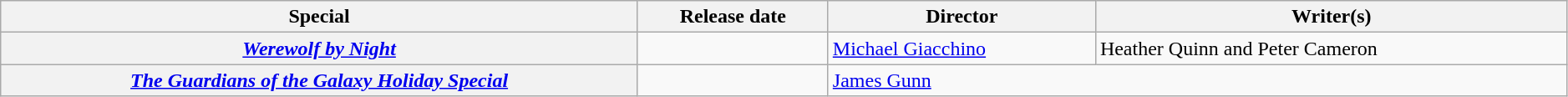<table class="wikitable plainrowheaders defaultcenter col2left" style="width: 99%;">
<tr>
<th scope="col">Special</th>
<th scope="col">Release date</th>
<th scope="col">Director</th>
<th scope="col">Writer(s)</th>
</tr>
<tr>
<th scope="row"><em><a href='#'>Werewolf by Night</a></em></th>
<td></td>
<td><a href='#'>Michael Giacchino</a></td>
<td>Heather Quinn and Peter Cameron</td>
</tr>
<tr>
<th scope="row"><em><a href='#'>The Guardians of the Galaxy Holiday Special</a></em></th>
<td></td>
<td colspan="2"><a href='#'>James Gunn</a></td>
</tr>
</table>
